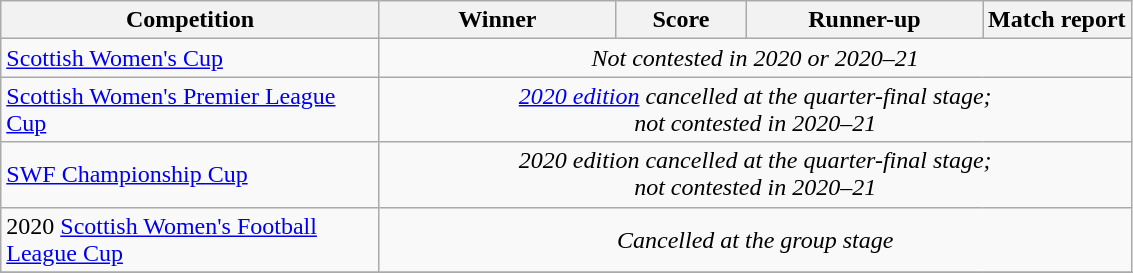<table class="wikitable" style="text-align:center">
<tr>
<th width=245>Competition</th>
<th width=150>Winner</th>
<th width=80>Score</th>
<th width=150>Runner-up</th>
<th>Match report</th>
</tr>
<tr>
<td align=left><a href='#'>Scottish Women's Cup</a></td>
<td colspan=4><em>Not contested in 2020 or 2020–21</em></td>
</tr>
<tr>
<td align=left><a href='#'>Scottish Women's Premier League Cup</a></td>
<td colspan=4><em><a href='#'>2020 edition</a> cancelled at the quarter-final stage;<br>not contested in 2020–21</em></td>
</tr>
<tr>
<td align=left><a href='#'>SWF Championship Cup</a></td>
<td colspan=4><em>2020 edition cancelled at the quarter-final stage;<br>not contested in 2020–21</em></td>
</tr>
<tr>
<td align=left>2020 <a href='#'>Scottish Women's Football League Cup</a></td>
<td colspan=4><em>Cancelled at the group stage</em></td>
</tr>
<tr>
</tr>
</table>
